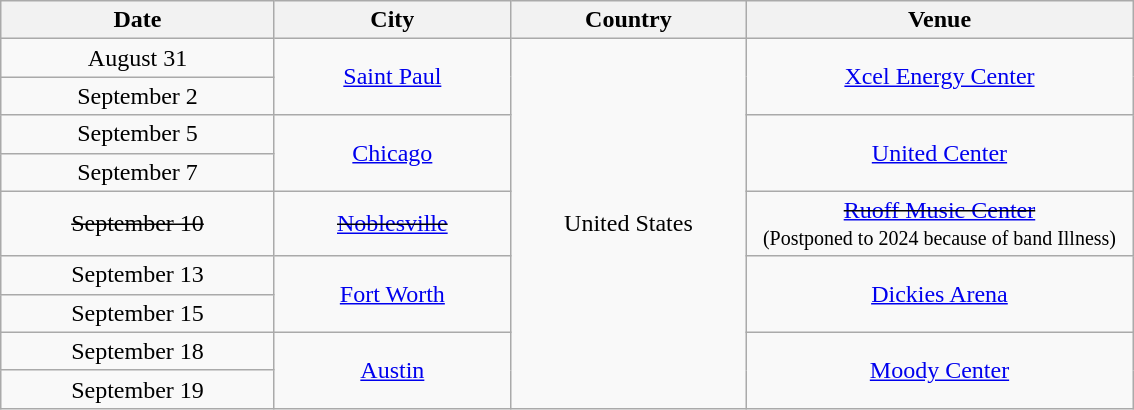<table class="wikitable" style="text-align:center;">
<tr>
<th width="175">Date</th>
<th width="150">City</th>
<th width="150">Country</th>
<th width="250">Venue</th>
</tr>
<tr>
<td>August 31</td>
<td rowspan="2"><a href='#'>Saint Paul</a></td>
<td rowspan="9">United States</td>
<td rowspan="2"><a href='#'>Xcel Energy Center</a></td>
</tr>
<tr>
<td>September 2</td>
</tr>
<tr>
<td>September 5</td>
<td rowspan="2"><a href='#'>Chicago</a></td>
<td rowspan="2"><a href='#'>United Center</a></td>
</tr>
<tr>
<td>September 7</td>
</tr>
<tr>
<td><s>September 10</s></td>
<td><s><a href='#'>Noblesville</a></s></td>
<td><s><a href='#'>Ruoff Music Center</a></s> <br> <small> (Postponed to 2024 because of band Illness)</small></td>
</tr>
<tr>
<td>September 13</td>
<td rowspan="2"><a href='#'>Fort Worth</a></td>
<td rowspan="2"><a href='#'>Dickies Arena</a></td>
</tr>
<tr>
<td>September 15</td>
</tr>
<tr>
<td>September 18</td>
<td rowspan="2"><a href='#'>Austin</a></td>
<td rowspan="2"><a href='#'>Moody Center</a></td>
</tr>
<tr>
<td>September 19</td>
</tr>
</table>
